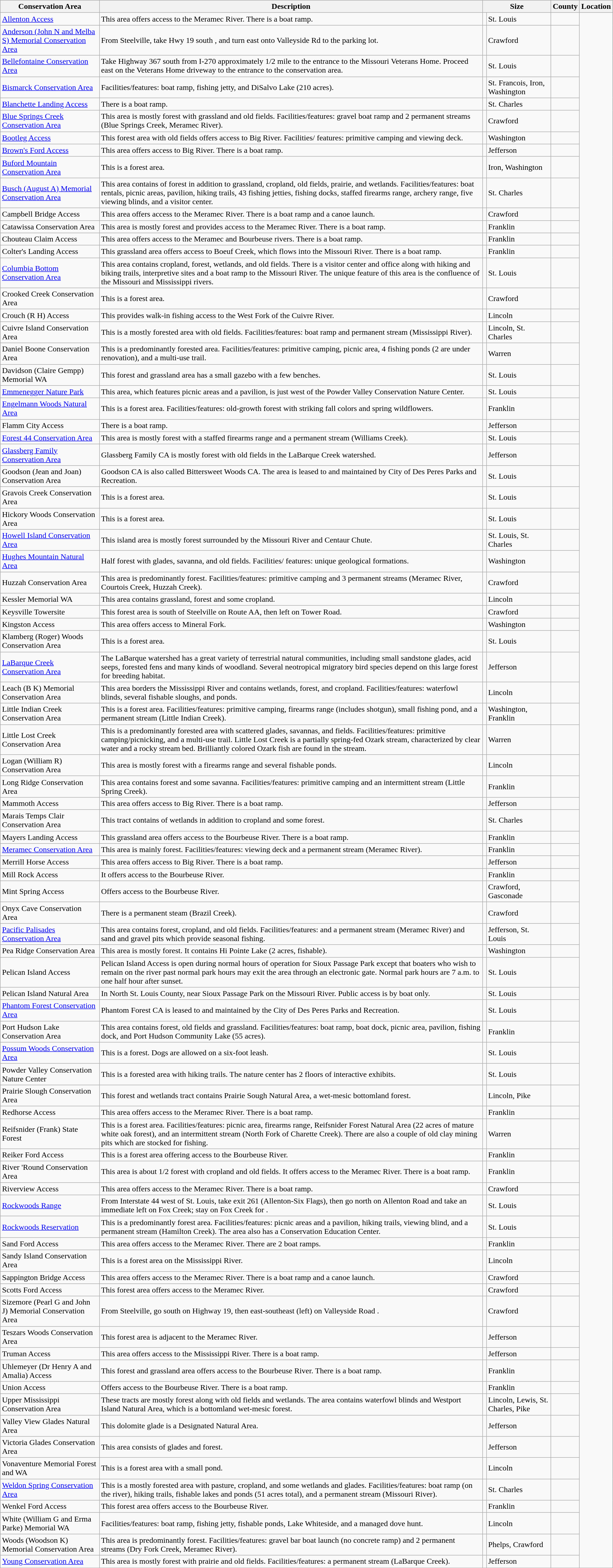<table class="wikitable">
<tr>
<th>Conservation Area</th>
<th>Description</th>
<th colspan=2>Size</th>
<th>County</th>
<th>Location</th>
</tr>
<tr>
<td><a href='#'>Allenton Access</a></td>
<td>This area offers access to the Meramec River. There is a boat ramp.</td>
<td></td>
<td>St. Louis</td>
<td></td>
</tr>
<tr>
<td><a href='#'>Anderson (John N and Melba S) Memorial Conservation Area</a></td>
<td>From Steelville, take Hwy 19 south , and turn east onto Valleyside Rd  to the parking lot. </td>
<td></td>
<td>Crawford</td>
<td></td>
</tr>
<tr>
<td><a href='#'>Bellefontaine Conservation Area</a></td>
<td>Take Highway 367 south from I-270 approximately 1/2 mile to the entrance to the Missouri Veterans Home. Proceed east on the Veterans Home driveway to the entrance to the conservation area.</td>
<td></td>
<td>St. Louis</td>
<td></td>
</tr>
<tr>
<td><a href='#'>Bismarck Conservation Area</a></td>
<td>Facilities/features: boat ramp, fishing jetty, and DiSalvo Lake (210 acres). </td>
<td></td>
<td>St. Francois, Iron, Washington</td>
<td></td>
</tr>
<tr>
<td><a href='#'>Blanchette Landing Access</a></td>
<td>There is a boat ramp.</td>
<td></td>
<td>St. Charles</td>
<td></td>
</tr>
<tr>
<td><a href='#'>Blue Springs Creek Conservation Area</a></td>
<td>This area is mostly forest with grassland and old fields. Facilities/features: gravel boat ramp and 2 permanent streams (Blue Springs Creek, Meramec River). </td>
<td></td>
<td>Crawford</td>
<td></td>
</tr>
<tr>
<td><a href='#'>Bootleg Access</a></td>
<td>This forest area with old fields offers access to Big River. Facilities/ features: primitive camping and viewing deck.</td>
<td></td>
<td>Washington</td>
<td></td>
</tr>
<tr>
<td><a href='#'>Brown's Ford Access</a></td>
<td>This area offers access to Big River. There is a boat ramp.</td>
<td></td>
<td>Jefferson</td>
<td></td>
</tr>
<tr>
<td><a href='#'>Buford Mountain Conservation Area</a></td>
<td>This is a forest area. </td>
<td></td>
<td>Iron, Washington</td>
<td></td>
</tr>
<tr>
<td><a href='#'>Busch (August A) Memorial Conservation Area</a></td>
<td>This  area contains  of forest in addition to grassland, cropland, old fields, prairie, and wetlands. Facilities/features: boat rentals, picnic areas, pavilion, hiking trails, 43 fishing jetties, fishing docks, staffed firearms range, archery range, five viewing blinds, and a visitor center. </td>
<td></td>
<td>St. Charles</td>
<td></td>
</tr>
<tr>
<td>Campbell Bridge Access</td>
<td>This area offers access to the Meramec River. There is a boat ramp and a canoe launch. </td>
<td></td>
<td>Crawford</td>
<td></td>
</tr>
<tr>
<td>Catawissa Conservation Area</td>
<td>This area is mostly forest and provides access to the Meramec River. There is a boat ramp. </td>
<td></td>
<td>Franklin</td>
<td></td>
</tr>
<tr>
<td>Chouteau Claim Access</td>
<td>This area offers access to the Meramec and Bourbeuse rivers. There is a boat ramp. </td>
<td></td>
<td>Franklin</td>
<td></td>
</tr>
<tr>
<td>Colter's Landing Access</td>
<td>This grassland area offers access to Boeuf Creek, which flows into the Missouri River. There is a boat ramp. </td>
<td></td>
<td>Franklin</td>
<td></td>
</tr>
<tr>
<td><a href='#'>Columbia Bottom Conservation Area</a></td>
<td>This area contains cropland, forest, wetlands, and old fields. There is a visitor center and office along with hiking and biking trails, interpretive sites and a boat ramp to the Missouri River. The unique feature of this area is the confluence of the Missouri and Mississippi rivers. </td>
<td></td>
<td>St. Louis</td>
<td></td>
</tr>
<tr>
<td>Crooked Creek Conservation Area</td>
<td>This is a forest area. </td>
<td></td>
<td>Crawford</td>
<td></td>
</tr>
<tr>
<td>Crouch (R H) Access</td>
<td>This provides walk-in fishing access to the West Fork of the Cuivre River. </td>
<td></td>
<td>Lincoln</td>
<td></td>
</tr>
<tr>
<td>Cuivre Island Conservation Area</td>
<td>This is a mostly forested area with old fields. Facilities/features: boat ramp and permanent stream (Mississippi River). </td>
<td></td>
<td>Lincoln, St. Charles</td>
<td></td>
</tr>
<tr>
<td>Daniel Boone Conservation Area</td>
<td>This is a predominantly forested area. Facilities/features: primitive camping, picnic area, 4 fishing ponds (2 are under renovation), and a multi-use trail. </td>
<td></td>
<td>Warren</td>
<td></td>
</tr>
<tr>
<td>Davidson (Claire Gempp) Memorial WA</td>
<td>This forest and grassland area has a small gazebo with a few benches. </td>
<td></td>
<td>St. Louis</td>
<td></td>
</tr>
<tr>
<td><a href='#'>Emmenegger Nature Park</a></td>
<td>This area, which features picnic areas and a pavilion, is just west of the Powder Valley Conservation Nature Center. </td>
<td></td>
<td>St. Louis</td>
<td></td>
</tr>
<tr>
<td><a href='#'>Engelmann Woods Natural Area</a></td>
<td>This is a forest area. Facilities/features: old-growth forest with striking fall colors and spring wildflowers. </td>
<td></td>
<td>Franklin</td>
<td></td>
</tr>
<tr>
<td>Flamm City Access</td>
<td>There is a boat ramp.</td>
<td></td>
<td>Jefferson</td>
<td></td>
</tr>
<tr>
<td><a href='#'>Forest 44 Conservation Area</a></td>
<td>This area is mostly forest with a staffed firearms range and a permanent stream (Williams Creek). </td>
<td></td>
<td>St. Louis</td>
<td></td>
</tr>
<tr>
<td><a href='#'>Glassberg Family Conservation Area</a></td>
<td>Glassberg Family CA is mostly forest with old fields in the LaBarque Creek watershed. </td>
<td></td>
<td>Jefferson</td>
<td></td>
</tr>
<tr>
<td>Goodson (Jean and Joan) Conservation Area</td>
<td>Goodson CA is also called Bittersweet Woods CA. The area is leased to and maintained by City of Des Peres Parks and Recreation. </td>
<td></td>
<td>St. Louis</td>
<td></td>
</tr>
<tr>
<td>Gravois Creek Conservation Area</td>
<td>This is a forest area.</td>
<td></td>
<td>St. Louis</td>
<td></td>
</tr>
<tr>
<td>Hickory Woods Conservation Area</td>
<td>This is a forest area.</td>
<td></td>
<td>St. Louis</td>
<td></td>
</tr>
<tr>
<td><a href='#'>Howell Island Conservation Area</a></td>
<td>This island area is mostly forest surrounded by the Missouri River and Centaur Chute. </td>
<td></td>
<td>St. Louis, St. Charles</td>
<td></td>
</tr>
<tr>
<td><a href='#'>Hughes Mountain Natural Area</a></td>
<td>Half forest with glades, savanna, and old fields. Facilities/ features: unique geological formations. </td>
<td></td>
<td>Washington</td>
<td></td>
</tr>
<tr>
<td>Huzzah Conservation Area</td>
<td>This area is predominantly forest. Facilities/features: primitive camping and 3 permanent streams (Meramec River, Courtois Creek, Huzzah Creek). </td>
<td></td>
<td>Crawford</td>
<td></td>
</tr>
<tr>
<td>Kessler Memorial WA</td>
<td>This area contains grassland, forest and some cropland. </td>
<td></td>
<td>Lincoln</td>
<td></td>
</tr>
<tr>
<td>Keysville Towersite</td>
<td>This forest area is  south of Steelville on Route AA, then left on Tower Road.</td>
<td></td>
<td>Crawford</td>
<td></td>
</tr>
<tr>
<td>Kingston Access</td>
<td>This area offers access to Mineral Fork. </td>
<td></td>
<td>Washington</td>
<td></td>
</tr>
<tr>
<td>Klamberg (Roger) Woods Conservation Area</td>
<td>This is a forest area.</td>
<td></td>
<td>St. Louis</td>
<td></td>
</tr>
<tr>
<td><a href='#'>LaBarque Creek Conservation Area</a></td>
<td>The LaBarque watershed has a great variety of terrestrial natural communities, including small sandstone glades, acid seeps, forested fens and many kinds of woodland. Several neotropical migratory bird species depend on this large forest for breeding habitat. </td>
<td></td>
<td>Jefferson</td>
<td></td>
</tr>
<tr>
<td>Leach (B K) Memorial Conservation Area</td>
<td>This area borders the Mississippi River and contains wetlands, forest, and cropland. Facilities/features: waterfowl blinds, several fishable sloughs, and ponds. </td>
<td></td>
<td>Lincoln</td>
<td></td>
</tr>
<tr>
<td>Little Indian Creek Conservation Area</td>
<td>This is a forest area. Facilities/features: primitive camping, firearms range (includes shotgun), small fishing pond, and a permanent stream (Little Indian Creek). </td>
<td></td>
<td>Washington, Franklin</td>
<td></td>
</tr>
<tr>
<td>Little Lost Creek Conservation Area</td>
<td>This is a predominantly forested area with scattered glades, savannas, and fields. Facilities/features: primitive camping/picnicking, and a  multi-use trail. Little Lost Creek is a partially spring-fed Ozark stream, characterized by clear water and a rocky stream bed. Brilliantly colored Ozark fish are found in the stream. </td>
<td></td>
<td>Warren</td>
<td></td>
</tr>
<tr>
<td>Logan (William R) Conservation Area</td>
<td>This area is mostly forest with a firearms range and several fishable ponds. </td>
<td></td>
<td>Lincoln</td>
<td></td>
</tr>
<tr>
<td>Long Ridge Conservation Area</td>
<td>This area contains forest and some savanna. Facilities/features: primitive camping and an intermittent stream (Little Spring Creek). </td>
<td></td>
<td>Franklin</td>
<td></td>
</tr>
<tr>
<td>Mammoth Access</td>
<td>This area offers access to Big River. There is a boat ramp.</td>
<td></td>
<td>Jefferson</td>
<td></td>
</tr>
<tr>
<td>Marais Temps Clair Conservation Area</td>
<td>This tract contains  of wetlands in addition to cropland and some forest. </td>
<td></td>
<td>St. Charles</td>
<td></td>
</tr>
<tr>
<td>Mayers Landing Access</td>
<td>This grassland area offers access to the Bourbeuse River. There is a boat ramp. </td>
<td></td>
<td>Franklin</td>
<td></td>
</tr>
<tr>
<td><a href='#'>Meramec Conservation Area</a></td>
<td>This area is mainly forest. Facilities/features: viewing deck and a permanent stream (Meramec River). </td>
<td></td>
<td>Franklin</td>
<td></td>
</tr>
<tr>
<td>Merrill Horse Access</td>
<td>This area offers access to Big River. There is a boat ramp.</td>
<td></td>
<td>Jefferson</td>
<td></td>
</tr>
<tr>
<td>Mill Rock Access</td>
<td>It offers access to the Bourbeuse River. </td>
<td></td>
<td>Franklin</td>
<td></td>
</tr>
<tr>
<td>Mint Spring Access</td>
<td>Offers access to the Bourbeuse River. </td>
<td></td>
<td>Crawford, Gasconade</td>
<td></td>
</tr>
<tr>
<td>Onyx Cave Conservation Area</td>
<td>There is a permanent steam (Brazil Creek).</td>
<td></td>
<td>Crawford</td>
<td></td>
</tr>
<tr>
<td><a href='#'>Pacific Palisades Conservation Area</a></td>
<td>This area contains forest, cropland, and old fields. Facilities/features: and a permanent stream (Meramec River) and sand and gravel pits which provide seasonal fishing. </td>
<td></td>
<td>Jefferson, St. Louis</td>
<td></td>
</tr>
<tr>
<td>Pea Ridge Conservation Area</td>
<td>This area is mostly forest. It contains Hi Pointe Lake (2 acres, fishable).</td>
<td></td>
<td>Washington</td>
<td></td>
</tr>
<tr>
<td>Pelican Island Access</td>
<td>Pelican Island Access is open during normal hours of operation for Sioux Passage Park except that boaters who wish to remain on the river past normal park hours may exit the area through an electronic gate. Normal park hours are 7 a.m. to one half hour after sunset. </td>
<td></td>
<td>St. Louis</td>
<td></td>
</tr>
<tr>
<td>Pelican Island Natural Area</td>
<td>In North St. Louis County, near Sioux Passage Park on the Missouri River. Public access is by boat only.</td>
<td></td>
<td>St. Louis</td>
<td></td>
</tr>
<tr>
<td><a href='#'>Phantom Forest Conservation Area</a></td>
<td>Phantom Forest CA is leased to and maintained by the City of Des Peres Parks and Recreation. </td>
<td></td>
<td>St. Louis</td>
<td></td>
</tr>
<tr>
<td>Port Hudson Lake Conservation Area</td>
<td>This area contains forest, old fields and grassland. Facilities/features: boat ramp, boat dock, picnic area, pavilion, fishing dock, and Port Hudson Community Lake (55 acres).</td>
<td></td>
<td>Franklin</td>
<td></td>
</tr>
<tr>
<td><a href='#'>Possum Woods Conservation Area</a></td>
<td>This is a  forest. Dogs are allowed on a six-foot leash. </td>
<td></td>
<td>St. Louis</td>
<td></td>
</tr>
<tr>
<td>Powder Valley Conservation Nature Center</td>
<td>This is a forested area with hiking trails. The nature center has 2 floors of interactive exhibits. </td>
<td></td>
<td>St. Louis</td>
<td></td>
</tr>
<tr>
<td>Prairie Slough Conservation Area</td>
<td>This forest and wetlands tract contains Prairie Sough Natural Area, a wet-mesic bottomland forest. </td>
<td></td>
<td>Lincoln, Pike</td>
<td></td>
</tr>
<tr>
<td>Redhorse Access</td>
<td>This area offers access to the Meramec River. There is a boat ramp. </td>
<td></td>
<td>Franklin</td>
<td></td>
</tr>
<tr>
<td>Reifsnider (Frank) State Forest</td>
<td>This is a forest area. Facilities/features: picnic area, firearms range, Reifsnider Forest Natural Area (22 acres of mature white oak forest), and an intermittent stream (North Fork of Charette Creek). There are also a couple of old clay mining pits which are stocked for fishing. </td>
<td></td>
<td>Warren</td>
<td></td>
</tr>
<tr>
<td>Reiker Ford Access</td>
<td>This is a forest area offering access to the Bourbeuse River. </td>
<td></td>
<td>Franklin</td>
<td></td>
</tr>
<tr>
<td>River 'Round Conservation Area</td>
<td>This area is about 1/2 forest with cropland and old fields. It offers access to the Meramec River. There is a boat ramp. </td>
<td></td>
<td>Franklin</td>
<td></td>
</tr>
<tr>
<td>Riverview Access</td>
<td>This area offers access to the Meramec River. There is a boat ramp. </td>
<td></td>
<td>Crawford</td>
<td></td>
</tr>
<tr>
<td><a href='#'>Rockwoods Range</a></td>
<td>From Interstate 44 west of St. Louis, take exit 261 (Allenton-Six Flags), then go north on Allenton Road and take an immediate left on Fox Creek; stay on Fox Creek for .</td>
<td></td>
<td>St. Louis</td>
<td></td>
</tr>
<tr>
<td><a href='#'>Rockwoods Reservation</a></td>
<td>This is a predominantly forest area. Facilities/features: picnic areas and a pavilion, hiking trails, viewing blind, and a permanent stream (Hamilton Creek). The area also has a Conservation Education Center. </td>
<td></td>
<td>St. Louis</td>
<td></td>
</tr>
<tr>
<td>Sand Ford Access</td>
<td>This  area offers access to the Meramec River. There are 2 boat ramps. </td>
<td></td>
<td>Franklin</td>
<td></td>
</tr>
<tr>
<td>Sandy Island Conservation Area</td>
<td>This is a forest area on the Mississippi River. </td>
<td></td>
<td>Lincoln</td>
<td></td>
</tr>
<tr>
<td>Sappington Bridge Access</td>
<td>This area offers access to the Meramec River. There is a boat ramp and a canoe launch. </td>
<td></td>
<td>Crawford</td>
<td></td>
</tr>
<tr>
<td>Scotts Ford Access</td>
<td>This forest area offers access to the Meramec River.</td>
<td></td>
<td>Crawford</td>
<td></td>
</tr>
<tr>
<td>Sizemore (Pearl G and John J) Memorial Conservation Area</td>
<td>From Steelville, go  south on Highway 19, then east-southeast (left) on Valleyside Road .</td>
<td></td>
<td>Crawford</td>
<td></td>
</tr>
<tr>
<td>Teszars Woods Conservation Area</td>
<td>This forest area is adjacent to the Meramec River.</td>
<td></td>
<td>Jefferson</td>
<td></td>
</tr>
<tr>
<td>Truman Access</td>
<td>This area offers access to the Mississippi River. There is a boat ramp.</td>
<td></td>
<td>Jefferson</td>
<td></td>
</tr>
<tr>
<td>Uhlemeyer (Dr Henry A and Amalia) Access</td>
<td>This forest and grassland area offers access to the Bourbeuse River. There is a boat ramp. </td>
<td></td>
<td>Franklin</td>
<td></td>
</tr>
<tr>
<td>Union Access</td>
<td>Offers access to the Bourbeuse River. There is a boat ramp.</td>
<td></td>
<td>Franklin</td>
<td></td>
</tr>
<tr>
<td>Upper Mississippi Conservation Area</td>
<td>These tracts are mostly forest along with old fields and wetlands. The area contains waterfowl blinds and Westport Island Natural Area, which is a bottomland wet-mesic forest. </td>
<td></td>
<td>Lincoln, Lewis, St. Charles, Pike</td>
<td></td>
</tr>
<tr>
<td>Valley View Glades Natural Area</td>
<td>This dolomite glade is a Designated Natural Area. </td>
<td></td>
<td>Jefferson</td>
<td></td>
</tr>
<tr>
<td>Victoria Glades Conservation Area</td>
<td>This area consists of glades and forest. </td>
<td></td>
<td>Jefferson</td>
<td></td>
</tr>
<tr>
<td>Vonaventure Memorial Forest and WA</td>
<td>This is a forest area with a small pond.</td>
<td></td>
<td>Lincoln</td>
<td></td>
</tr>
<tr>
<td><a href='#'>Weldon Spring Conservation Area</a></td>
<td>This is a mostly forested area with pasture, cropland, and some wetlands and glades. Facilities/features: boat ramp (on the river), hiking trails, fishable lakes and ponds (51 acres total), and a permanent stream (Missouri River). </td>
<td></td>
<td>St. Charles</td>
<td></td>
</tr>
<tr>
<td>Wenkel Ford Access</td>
<td>This forest area offers access to the Bourbeuse River. </td>
<td></td>
<td>Franklin</td>
<td></td>
</tr>
<tr>
<td>White (William G and Erma Parke) Memorial WA</td>
<td>Facilities/features: boat ramp, fishing jetty, fishable ponds, Lake Whiteside, and a managed dove hunt. </td>
<td></td>
<td>Lincoln</td>
<td></td>
</tr>
<tr>
<td>Woods (Woodson K) Memorial Conservation Area</td>
<td>This area is predominantly forest. Facilities/features: gravel bar boat launch (no concrete ramp) and 2 permanent streams (Dry Fork Creek, Meramec River).</td>
<td></td>
<td>Phelps, Crawford</td>
<td></td>
</tr>
<tr>
<td><a href='#'>Young Conservation Area</a></td>
<td>This area is mostly forest with prairie and old fields. Facilities/features: a permanent stream (LaBarque Creek). </td>
<td></td>
<td>Jefferson</td>
<td></td>
</tr>
</table>
